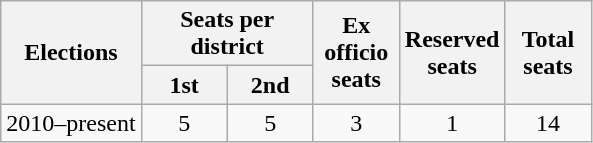<table class="wikitable">
<tr>
<th rowspan="2">Elections</th>
<th colspan="2">Seats per district</th>
<th rowspan="2" width="50px">Ex officio seats</th>
<th rowspan="2" width="50px">Reserved seats</th>
<th rowspan="2" width="50px">Total seats</th>
</tr>
<tr>
<th width="50px">1st</th>
<th width="50px">2nd</th>
</tr>
<tr align="center">
<td>2010–present</td>
<td>5</td>
<td>5</td>
<td>3</td>
<td>1</td>
<td>14</td>
</tr>
</table>
